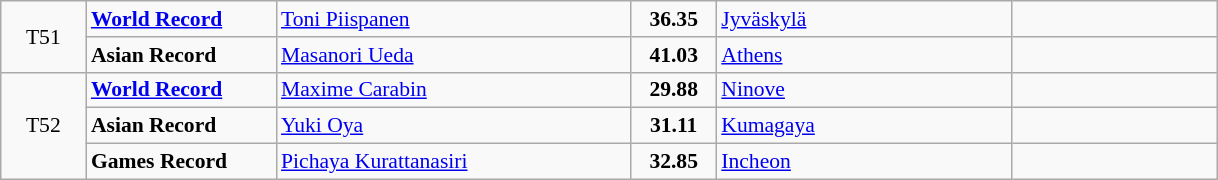<table class="nowrap wikitable" style="font-size:90%">
<tr>
<td align="center" rowspan="2" width="50">T51</td>
<td width="120"><strong><a href='#'>World Record</a></strong></td>
<td width="230"> <a href='#'>Toni Piispanen</a></td>
<td align="center" width="50"><strong>36.35</strong></td>
<td width="190"> <a href='#'>Jyväskylä</a></td>
<td align="right" width="130"></td>
</tr>
<tr>
<td><strong>Asian Record</strong></td>
<td> <a href='#'>Masanori Ueda</a></td>
<td align="center"><strong>41.03</strong></td>
<td> <a href='#'>Athens</a></td>
<td align="right"></td>
</tr>
<tr>
<td align="center" rowspan="3">T52</td>
<td><strong><a href='#'>World Record</a></strong></td>
<td> <a href='#'>Maxime Carabin</a></td>
<td align="center"><strong>29.88</strong></td>
<td> <a href='#'>Ninove</a></td>
<td align="right"></td>
</tr>
<tr>
<td><strong>Asian Record</strong></td>
<td> <a href='#'>Yuki Oya</a></td>
<td align="center"><strong>31.11</strong></td>
<td> <a href='#'>Kumagaya</a></td>
<td align="right"></td>
</tr>
<tr>
<td><strong>Games Record</strong></td>
<td> <a href='#'>Pichaya Kurattanasiri</a></td>
<td align="center"><strong>32.85</strong></td>
<td> <a href='#'>Incheon</a></td>
<td align="right"></td>
</tr>
</table>
